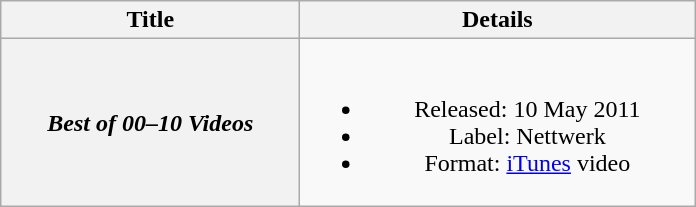<table class="wikitable plainrowheaders" style="text-align:center">
<tr>
<th scope="col" style="width:12em;">Title</th>
<th scope="col" style="width:16em;">Details</th>
</tr>
<tr>
<th scope="row"><em>Best of 00–10 Videos</em></th>
<td><br><ul><li>Released: 10 May 2011</li><li>Label: Nettwerk</li><li>Format: <a href='#'>iTunes</a> video</li></ul></td>
</tr>
</table>
